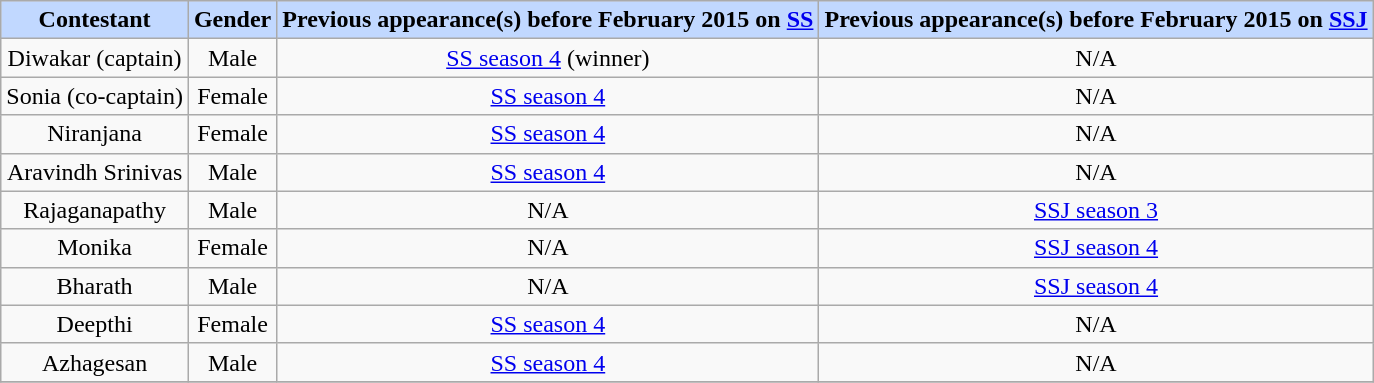<table class="wikitable sortable" style="text-align: center; width: auto;">
<tr style="background:#C1D8FF;">
<th style="background-color:#C1D8FF;">Contestant</th>
<th style="background-color:#C1D8FF;">Gender</th>
<th style="background-color:#C1D8FF;">Previous appearance(s) before February 2015 on <a href='#'>SS</a></th>
<th style="background-color:#C1D8FF;">Previous appearance(s) before February 2015 on <a href='#'>SSJ</a></th>
</tr>
<tr>
<td>Diwakar (captain)</td>
<td>Male</td>
<td><a href='#'>SS season 4</a> (winner)</td>
<td>N/A</td>
</tr>
<tr>
<td>Sonia (co-captain)</td>
<td>Female</td>
<td><a href='#'>SS season 4</a></td>
<td>N/A</td>
</tr>
<tr>
<td>Niranjana</td>
<td>Female</td>
<td><a href='#'>SS season 4</a></td>
<td>N/A</td>
</tr>
<tr>
<td>Aravindh Srinivas</td>
<td>Male</td>
<td><a href='#'>SS season 4</a></td>
<td>N/A</td>
</tr>
<tr>
<td>Rajaganapathy</td>
<td>Male</td>
<td>N/A</td>
<td><a href='#'>SSJ season 3</a></td>
</tr>
<tr>
<td>Monika</td>
<td>Female</td>
<td>N/A</td>
<td><a href='#'>SSJ season 4</a></td>
</tr>
<tr>
<td>Bharath</td>
<td>Male</td>
<td>N/A</td>
<td><a href='#'>SSJ season 4</a></td>
</tr>
<tr>
<td>Deepthi</td>
<td>Female</td>
<td><a href='#'>SS season 4</a></td>
<td>N/A</td>
</tr>
<tr>
<td>Azhagesan</td>
<td>Male</td>
<td><a href='#'>SS season 4</a></td>
<td>N/A</td>
</tr>
<tr>
</tr>
</table>
